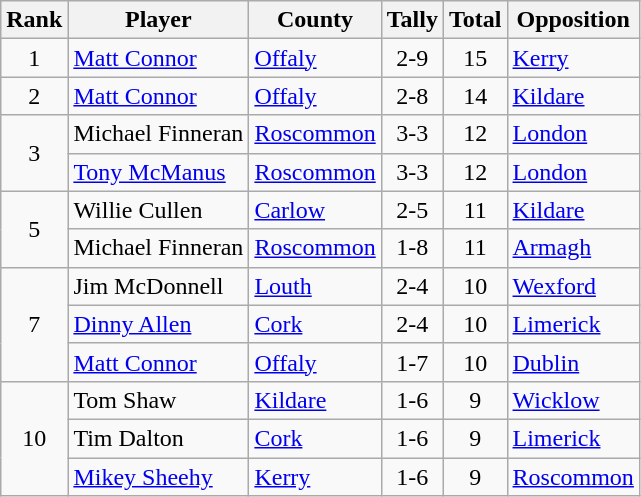<table class="wikitable">
<tr>
<th>Rank</th>
<th>Player</th>
<th>County</th>
<th>Tally</th>
<th>Total</th>
<th>Opposition</th>
</tr>
<tr>
<td rowspan=1 align=center>1</td>
<td><a href='#'>Matt Connor</a></td>
<td><a href='#'>Offaly</a></td>
<td align=center>2-9</td>
<td align=center>15</td>
<td><a href='#'>Kerry</a></td>
</tr>
<tr>
<td rowspan=1 align=center>2</td>
<td><a href='#'>Matt Connor</a></td>
<td><a href='#'>Offaly</a></td>
<td align=center>2-8</td>
<td align=center>14</td>
<td><a href='#'>Kildare</a></td>
</tr>
<tr>
<td rowspan=2 align=center>3</td>
<td>Michael Finneran</td>
<td><a href='#'>Roscommon</a></td>
<td align=center>3-3</td>
<td align=center>12</td>
<td><a href='#'>London</a></td>
</tr>
<tr>
<td><a href='#'>Tony McManus</a></td>
<td><a href='#'>Roscommon</a></td>
<td align=center>3-3</td>
<td align=center>12</td>
<td><a href='#'>London</a></td>
</tr>
<tr>
<td rowspan=2 align=center>5</td>
<td>Willie Cullen</td>
<td><a href='#'>Carlow</a></td>
<td align=center>2-5</td>
<td align=center>11</td>
<td><a href='#'>Kildare</a></td>
</tr>
<tr>
<td>Michael Finneran</td>
<td><a href='#'>Roscommon</a></td>
<td align=center>1-8</td>
<td align=center>11</td>
<td><a href='#'>Armagh</a></td>
</tr>
<tr>
<td rowspan=3 align=center>7</td>
<td>Jim McDonnell</td>
<td><a href='#'>Louth</a></td>
<td align=center>2-4</td>
<td align=center>10</td>
<td><a href='#'>Wexford</a></td>
</tr>
<tr>
<td><a href='#'>Dinny Allen</a></td>
<td><a href='#'>Cork</a></td>
<td align=center>2-4</td>
<td align=center>10</td>
<td><a href='#'>Limerick</a></td>
</tr>
<tr>
<td><a href='#'>Matt Connor</a></td>
<td><a href='#'>Offaly</a></td>
<td align=center>1-7</td>
<td align=center>10</td>
<td><a href='#'>Dublin</a></td>
</tr>
<tr>
<td rowspan=3 align=center>10</td>
<td>Tom Shaw</td>
<td><a href='#'>Kildare</a></td>
<td align=center>1-6</td>
<td align=center>9</td>
<td><a href='#'>Wicklow</a></td>
</tr>
<tr>
<td>Tim Dalton</td>
<td><a href='#'>Cork</a></td>
<td align=center>1-6</td>
<td align=center>9</td>
<td><a href='#'>Limerick</a></td>
</tr>
<tr>
<td><a href='#'>Mikey Sheehy</a></td>
<td><a href='#'>Kerry</a></td>
<td align=center>1-6</td>
<td align=center>9</td>
<td><a href='#'>Roscommon</a></td>
</tr>
</table>
